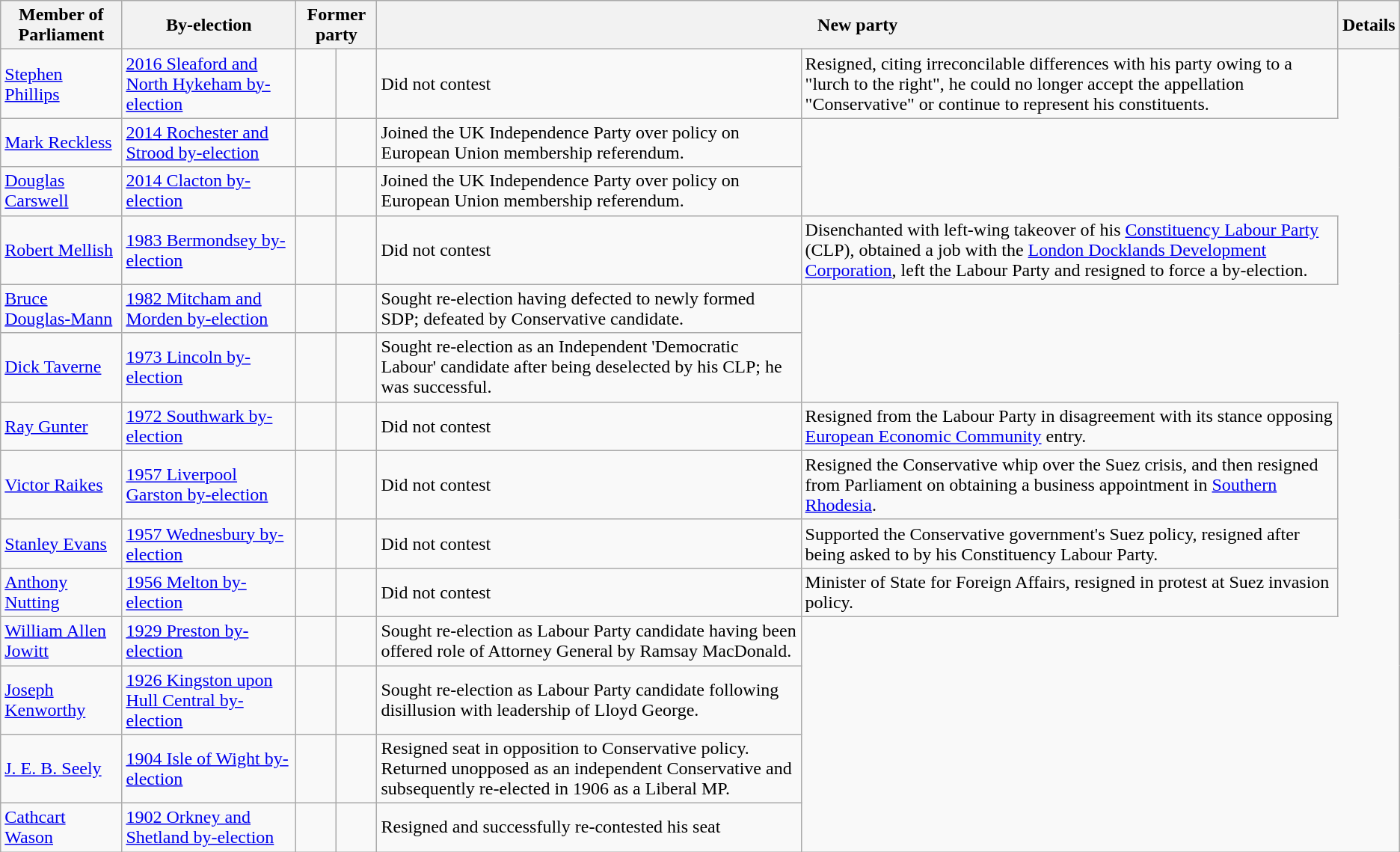<table class="wikitable sortable">
<tr>
<th>Member of Parliament</th>
<th>By-election</th>
<th colspan=2>Former party</th>
<th colspan=2>New party</th>
<th>Details</th>
</tr>
<tr>
<td><a href='#'>Stephen Phillips</a></td>
<td><a href='#'>2016 Sleaford and North Hykeham by-election</a></td>
<td></td>
<td></td>
<td>Did not contest</td>
<td>Resigned, citing irreconcilable differences with his party owing to a "lurch to the right", he could no longer accept the appellation "Conservative" or continue to represent his constituents.</td>
</tr>
<tr>
<td><a href='#'>Mark Reckless</a></td>
<td><a href='#'>2014 Rochester and Strood by-election</a></td>
<td></td>
<td></td>
<td>Joined the UK Independence Party over policy on European Union membership referendum.</td>
</tr>
<tr>
<td><a href='#'>Douglas Carswell</a></td>
<td><a href='#'>2014 Clacton by-election</a></td>
<td></td>
<td></td>
<td>Joined the UK Independence Party over policy on European Union membership referendum.</td>
</tr>
<tr>
<td><a href='#'>Robert Mellish</a></td>
<td><a href='#'>1983 Bermondsey by-election</a></td>
<td></td>
<td></td>
<td>Did not contest</td>
<td>Disenchanted with left-wing takeover of his <a href='#'>Constituency Labour Party</a> (CLP), obtained a job with the <a href='#'>London Docklands Development Corporation</a>, left the Labour Party and resigned to force a by-election.</td>
</tr>
<tr>
<td><a href='#'>Bruce Douglas-Mann</a></td>
<td><a href='#'>1982 Mitcham and Morden by-election</a></td>
<td></td>
<td></td>
<td>Sought re-election having defected to newly formed SDP; defeated by Conservative candidate.</td>
</tr>
<tr>
<td><a href='#'>Dick Taverne</a></td>
<td><a href='#'>1973 Lincoln by-election</a></td>
<td></td>
<td></td>
<td>Sought re-election as an Independent 'Democratic Labour' candidate after being deselected by his CLP; he was successful.</td>
</tr>
<tr>
<td><a href='#'>Ray Gunter</a></td>
<td><a href='#'>1972 Southwark by-election</a></td>
<td></td>
<td></td>
<td>Did not contest</td>
<td>Resigned from the Labour Party in disagreement with its stance opposing <a href='#'>European Economic Community</a> entry.</td>
</tr>
<tr>
<td><a href='#'>Victor Raikes</a></td>
<td><a href='#'>1957 Liverpool Garston by-election</a></td>
<td></td>
<td></td>
<td>Did not contest</td>
<td>Resigned the Conservative whip over the Suez crisis, and then resigned from Parliament on obtaining a business appointment in <a href='#'>Southern Rhodesia</a>.</td>
</tr>
<tr>
<td><a href='#'>Stanley Evans</a></td>
<td><a href='#'>1957 Wednesbury by-election</a></td>
<td></td>
<td></td>
<td>Did not contest</td>
<td>Supported the Conservative government's Suez policy, resigned after being asked to by his Constituency Labour Party.</td>
</tr>
<tr>
<td><a href='#'>Anthony Nutting</a></td>
<td><a href='#'>1956 Melton by-election</a></td>
<td></td>
<td></td>
<td>Did not contest</td>
<td>Minister of State for Foreign Affairs, resigned in protest at Suez invasion policy.</td>
</tr>
<tr>
<td><a href='#'>William Allen Jowitt</a></td>
<td><a href='#'>1929 Preston by-election</a></td>
<td></td>
<td></td>
<td>Sought re-election as Labour Party candidate having been offered role of Attorney General by Ramsay MacDonald.</td>
</tr>
<tr>
<td><a href='#'>Joseph Kenworthy</a></td>
<td><a href='#'>1926 Kingston upon Hull Central by-election</a></td>
<td></td>
<td></td>
<td>Sought re-election as Labour Party candidate following disillusion with leadership of Lloyd George.</td>
</tr>
<tr>
<td><a href='#'>J. E. B. Seely</a></td>
<td><a href='#'>1904 Isle of Wight by-election</a></td>
<td></td>
<td></td>
<td>Resigned seat in opposition to Conservative policy. Returned unopposed as an independent Conservative and subsequently re-elected in 1906 as a Liberal MP.</td>
</tr>
<tr>
<td><a href='#'>Cathcart Wason</a></td>
<td><a href='#'>1902 Orkney and Shetland by-election</a></td>
<td></td>
<td></td>
<td>Resigned and successfully re-contested his seat</td>
</tr>
</table>
